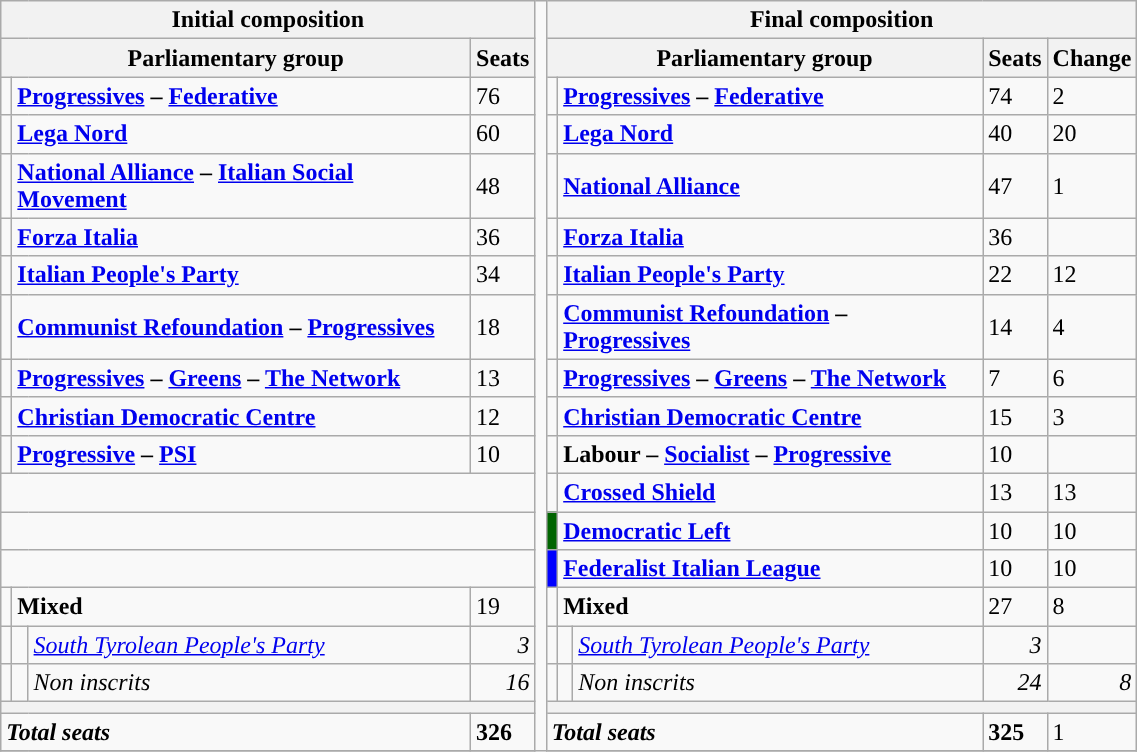<table class="wikitable" style="width : 60%;">
<tr>
<th colspan="4">Initial composition</th>
<td rowspan="30" style="width : 1%;"></td>
<th colspan="5">Final composition</th>
</tr>
<tr>
<th colspan="3">Parliamentary group</th>
<th>Seats</th>
<th colspan="3">Parliamentary group</th>
<th>Seats</th>
<th>Change</th>
</tr>
<tr>
<td></td>
<td colspan = "2"><strong><a href='#'>Progressives</a> – <a href='#'>Federative</a></strong></td>
<td>76</td>
<td></td>
<td colspan = "2"><strong><a href='#'>Progressives</a> – <a href='#'>Federative</a></strong></td>
<td>74</td>
<td> 2</td>
</tr>
<tr>
<td></td>
<td colspan = "2"><strong><a href='#'>Lega Nord</a></strong></td>
<td>60</td>
<td></td>
<td colspan = "2"><strong><a href='#'>Lega Nord</a></strong></td>
<td>40</td>
<td> 20</td>
</tr>
<tr>
<td></td>
<td colspan = "2"><strong><a href='#'>National Alliance</a> – <a href='#'>Italian Social Movement</a></strong></td>
<td>48</td>
<td></td>
<td colspan = "2"><strong><a href='#'>National Alliance</a></strong></td>
<td>47</td>
<td> 1</td>
</tr>
<tr>
<td></td>
<td colspan = "2"><strong><a href='#'>Forza Italia</a></strong></td>
<td>36</td>
<td></td>
<td colspan = "2"><strong><a href='#'>Forza Italia</a></strong></td>
<td>36</td>
<td></td>
</tr>
<tr>
<td></td>
<td colspan = "2"><strong><a href='#'>Italian People's Party</a></strong></td>
<td>34</td>
<td></td>
<td colspan = "2"><strong><a href='#'>Italian People's Party</a></strong></td>
<td>22</td>
<td> 12</td>
</tr>
<tr>
<td></td>
<td colspan = "2"><strong><a href='#'>Communist Refoundation</a> – <a href='#'>Progressives</a></strong></td>
<td>18</td>
<td></td>
<td colspan = "2"><strong><a href='#'>Communist Refoundation</a> – <a href='#'>Progressives</a></strong></td>
<td>14</td>
<td> 4</td>
</tr>
<tr>
<td></td>
<td colspan = "2"><strong><a href='#'>Progressives</a> – <a href='#'>Greens</a> – <a href='#'>The Network</a></strong></td>
<td>13</td>
<td></td>
<td colspan = "2"><strong><a href='#'>Progressives</a> – <a href='#'>Greens</a> – <a href='#'>The Network</a></strong></td>
<td>7</td>
<td> 6</td>
</tr>
<tr>
<td></td>
<td colspan = "2"><strong><a href='#'>Christian Democratic Centre</a></strong></td>
<td>12</td>
<td></td>
<td colspan = "2"><strong><a href='#'>Christian Democratic Centre</a></strong></td>
<td>15</td>
<td> 3</td>
</tr>
<tr>
<td></td>
<td colspan = "2"><strong><a href='#'>Progressive</a> – <a href='#'>PSI</a></strong></td>
<td>10</td>
<td></td>
<td colspan = "2"><strong>Labour – <a href='#'>Socialist</a> – <a href='#'>Progressive</a></strong></td>
<td>10</td>
<td></td>
</tr>
<tr>
<td colspan = "4"></td>
<td></td>
<td colspan = "2"><strong><a href='#'>Crossed Shield</a></strong></td>
<td>13</td>
<td> 13</td>
</tr>
<tr>
<td colspan = "4"></td>
<td bgcolor="darkgreen" width=1%></td>
<td colspan = "2"><strong><a href='#'>Democratic Left</a></strong></td>
<td>10</td>
<td> 10</td>
</tr>
<tr>
<td colspan = "4"></td>
<td bgcolor="blue" width=1%></td>
<td colspan = "2"><strong><a href='#'>Federalist Italian League</a></strong></td>
<td>10</td>
<td> 10</td>
</tr>
<tr>
<td></td>
<td colspan = "2"><strong>Mixed</strong></td>
<td>19</td>
<td></td>
<td colspan = "2"><strong>Mixed</strong></td>
<td>27</td>
<td> 8</td>
</tr>
<tr>
<td></td>
<td></td>
<td><em><a href='#'>South Tyrolean People's Party</a></em></td>
<td align="right"><em>3</em></td>
<td></td>
<td></td>
<td><em><a href='#'>South Tyrolean People's Party</a></em></td>
<td align="right"><em>3</em></td>
<td align="right"></td>
</tr>
<tr>
<td></td>
<td></td>
<td><em>Non inscrits</em></td>
<td align="right"><em>16</em></td>
<td></td>
<td></td>
<td><em>Non inscrits</em></td>
<td align="right"><em>24</em></td>
<td align="right"> <em>8</em></td>
</tr>
<tr>
<th colspan="4"></th>
<th colspan="5"></th>
</tr>
<tr>
<td colspan="3"><strong><em>Total seats</em></strong></td>
<td><strong>326</strong></td>
<td colspan="3"><strong><em>Total seats</em></strong></td>
<td><strong>325</strong></td>
<td> 1</td>
</tr>
<tr>
</tr>
</table>
